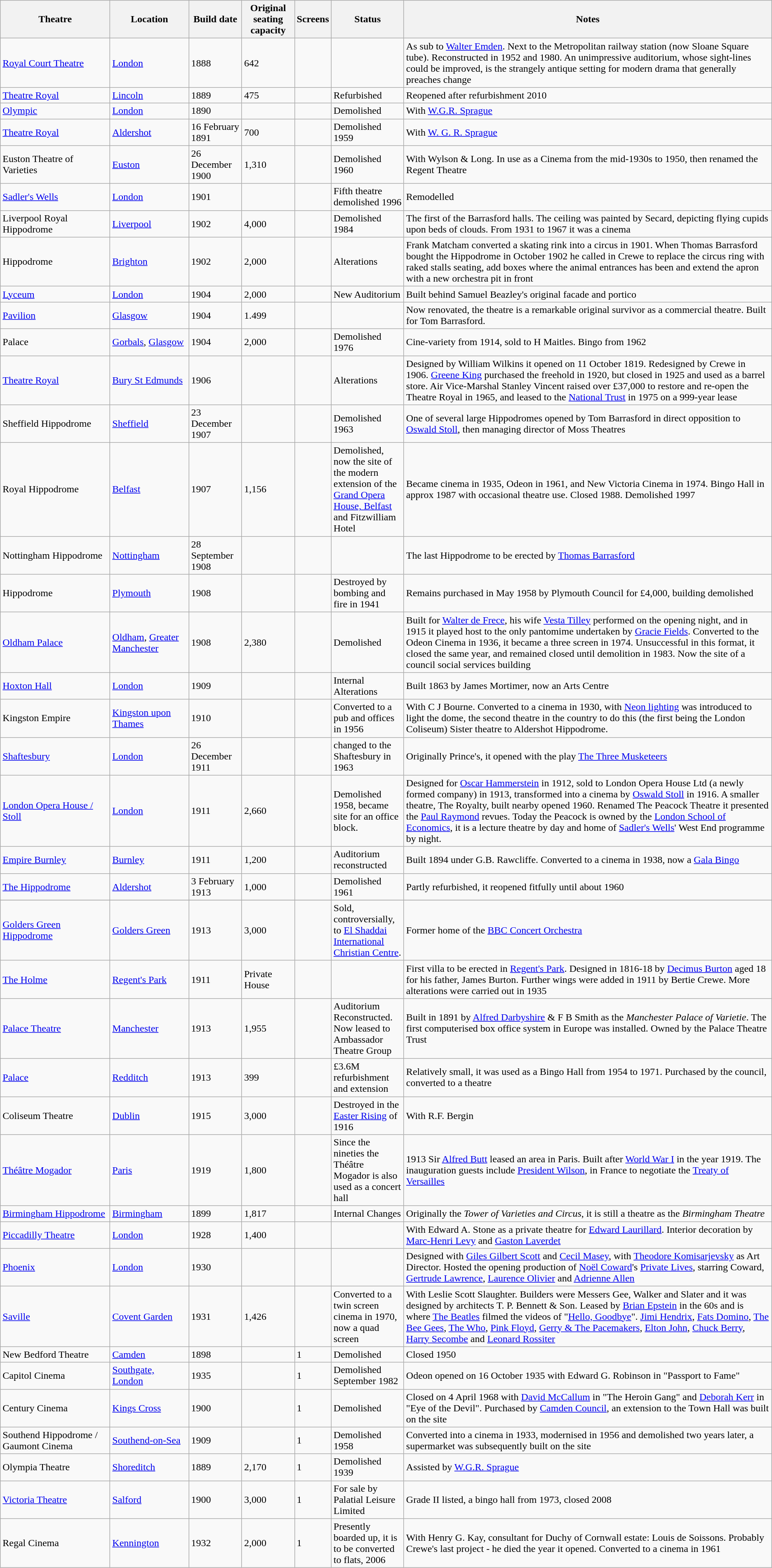<table class="wikitable">
<tr>
<th width="170" align=center>Theatre</th>
<th width="120" align=center>Location</th>
<th align=center>Build date</th>
<th align=center>Original seating capacity</th>
<th align=center>Screens</th>
<th width="110" align=center>Status</th>
<th align=center>Notes</th>
</tr>
<tr>
<td><a href='#'>Royal Court Theatre</a></td>
<td><a href='#'>London</a></td>
<td>1888</td>
<td>642</td>
<td></td>
<td></td>
<td>As sub to <a href='#'>Walter Emden</a>. Next to the Metropolitan railway station (now Sloane Square tube). Reconstructed in 1952 and 1980. An unimpressive auditorium, whose sight-lines could be improved, is the strangely antique setting for modern drama that generally preaches change</td>
</tr>
<tr>
<td><a href='#'>Theatre Royal</a></td>
<td><a href='#'>Lincoln</a></td>
<td>1889</td>
<td>475</td>
<td></td>
<td>Refurbished</td>
<td>Reopened after refurbishment 2010</td>
</tr>
<tr>
<td><a href='#'>Olympic</a></td>
<td><a href='#'>London</a></td>
<td>1890</td>
<td></td>
<td></td>
<td>Demolished</td>
<td>With <a href='#'>W.G.R. Sprague</a></td>
</tr>
<tr>
<td><a href='#'>Theatre Royal</a></td>
<td><a href='#'>Aldershot</a></td>
<td>16 February 1891</td>
<td>700</td>
<td></td>
<td>Demolished 1959</td>
<td>With <a href='#'>W. G. R. Sprague</a></td>
</tr>
<tr>
<td>Euston Theatre of Varieties</td>
<td><a href='#'>Euston</a></td>
<td>26 December 1900</td>
<td>1,310</td>
<td></td>
<td>Demolished 1960</td>
<td>With Wylson & Long. In use as a Cinema from the mid-1930s to 1950, then renamed the Regent Theatre</td>
</tr>
<tr>
<td><a href='#'>Sadler's Wells</a></td>
<td><a href='#'>London</a></td>
<td>1901</td>
<td></td>
<td></td>
<td>Fifth theatre demolished 1996</td>
<td>Remodelled</td>
</tr>
<tr>
<td>Liverpool Royal Hippodrome</td>
<td><a href='#'>Liverpool</a></td>
<td>1902</td>
<td>4,000</td>
<td></td>
<td>Demolished 1984</td>
<td>The first of the Barrasford halls. The ceiling was painted by Secard, depicting flying cupids upon beds of clouds. From 1931 to 1967 it was a cinema</td>
</tr>
<tr>
<td>Hippodrome</td>
<td><a href='#'>Brighton</a></td>
<td>1902</td>
<td>2,000</td>
<td></td>
<td>Alterations</td>
<td>Frank Matcham converted a skating rink into a circus in 1901. When Thomas Barrasford bought the Hippodrome in October 1902 he called in Crewe to replace the circus ring with raked stalls seating, add boxes where the animal entrances has been and extend the apron with a new orchestra pit in front</td>
</tr>
<tr>
<td><a href='#'>Lyceum</a></td>
<td><a href='#'>London</a></td>
<td>1904</td>
<td>2,000</td>
<td></td>
<td>New Auditorium</td>
<td>Built behind Samuel Beazley's original facade and portico</td>
</tr>
<tr>
<td><a href='#'>Pavilion</a></td>
<td><a href='#'>Glasgow</a></td>
<td>1904</td>
<td>1.499</td>
<td></td>
<td></td>
<td>Now renovated, the theatre is a remarkable original survivor as a commercial theatre. Built for Tom Barrasford.</td>
</tr>
<tr>
<td>Palace</td>
<td><a href='#'>Gorbals</a>, <a href='#'>Glasgow</a></td>
<td>1904</td>
<td>2,000</td>
<td></td>
<td>Demolished 1976</td>
<td>Cine-variety from 1914, sold to H Maitles. Bingo from 1962</td>
</tr>
<tr>
<td><a href='#'>Theatre Royal</a></td>
<td><a href='#'>Bury St Edmunds</a></td>
<td>1906</td>
<td></td>
<td></td>
<td>Alterations</td>
<td>Designed by William Wilkins it opened on 11 October 1819. Redesigned by Crewe in 1906. <a href='#'>Greene King</a> purchased the freehold in 1920, but closed in 1925 and used as a barrel store. Air Vice-Marshal Stanley Vincent raised over £37,000 to restore and re-open the Theatre Royal in 1965, and leased to the <a href='#'>National Trust</a> in 1975 on a 999-year lease</td>
</tr>
<tr>
<td>Sheffield Hippodrome</td>
<td><a href='#'>Sheffield</a></td>
<td>23 December 1907</td>
<td></td>
<td></td>
<td>Demolished 1963</td>
<td>One of several large Hippodromes opened by Tom Barrasford in direct opposition to <a href='#'>Oswald Stoll</a>, then managing director of Moss Theatres</td>
</tr>
<tr>
<td>Royal Hippodrome</td>
<td><a href='#'>Belfast</a></td>
<td>1907</td>
<td>1,156</td>
<td></td>
<td>Demolished, now the site of the modern extension of the <a href='#'>Grand Opera House, Belfast</a> and Fitzwilliam Hotel</td>
<td>Became cinema in 1935, Odeon in 1961, and New Victoria Cinema in 1974. Bingo Hall in approx 1987 with occasional theatre use. Closed 1988. Demolished 1997</td>
</tr>
<tr>
<td>Nottingham Hippodrome</td>
<td><a href='#'>Nottingham</a></td>
<td>28 September 1908</td>
<td></td>
<td></td>
<td></td>
<td>The last Hippodrome to be erected by <a href='#'>Thomas Barrasford</a></td>
</tr>
<tr>
<td>Hippodrome</td>
<td><a href='#'>Plymouth</a></td>
<td>1908</td>
<td></td>
<td></td>
<td>Destroyed by bombing and fire in 1941</td>
<td>Remains purchased in May 1958 by Plymouth Council for £4,000, building demolished</td>
</tr>
<tr>
<td><a href='#'>Oldham Palace</a></td>
<td><a href='#'>Oldham</a>, <a href='#'>Greater Manchester</a></td>
<td>1908</td>
<td>2,380</td>
<td></td>
<td>Demolished</td>
<td>Built for <a href='#'>Walter de Frece</a>, his wife <a href='#'>Vesta Tilley</a> performed on the opening night, and in 1915 it played host to the only pantomime undertaken by <a href='#'>Gracie Fields</a>. Converted to the Odeon Cinema in 1936, it became a three screen in 1974. Unsuccessful in this format, it closed the same year, and remained closed until demolition in 1983. Now the site of a council social services building</td>
</tr>
<tr>
<td><a href='#'>Hoxton Hall</a></td>
<td><a href='#'>London</a></td>
<td>1909</td>
<td></td>
<td></td>
<td>Internal Alterations</td>
<td>Built 1863 by James Mortimer, now an Arts Centre</td>
</tr>
<tr>
<td>Kingston Empire</td>
<td><a href='#'>Kingston upon Thames</a></td>
<td>1910</td>
<td></td>
<td></td>
<td>Converted to a pub and offices in 1956</td>
<td>With C J Bourne. Converted to a cinema in 1930, with <a href='#'>Neon lighting</a> was introduced to light the dome, the second theatre in the country to do this (the first being the London Coliseum) Sister theatre to Aldershot Hippodrome.</td>
</tr>
<tr>
<td><a href='#'>Shaftesbury</a></td>
<td><a href='#'>London</a></td>
<td>26 December 1911</td>
<td></td>
<td></td>
<td>changed to the Shaftesbury in 1963</td>
<td>Originally Prince's, it opened with the play <a href='#'>The Three Musketeers</a></td>
</tr>
<tr>
<td><a href='#'>London Opera House / Stoll</a></td>
<td><a href='#'>London</a></td>
<td>1911</td>
<td>2,660</td>
<td></td>
<td>Demolished 1958, became site for an office block.</td>
<td>Designed for <a href='#'>Oscar Hammerstein</a> in 1912, sold to London Opera House Ltd (a newly formed company) in 1913, transformed into a cinema by <a href='#'>Oswald Stoll</a> in 1916. A smaller theatre, The Royalty, built nearby opened 1960. Renamed The Peacock Theatre it presented the <a href='#'>Paul Raymond</a> revues. Today the Peacock is owned by the <a href='#'>London School of Economics</a>, it is a lecture theatre by day and home of <a href='#'>Sadler's Wells</a>' West End programme by night.</td>
</tr>
<tr>
<td><a href='#'>Empire Burnley</a></td>
<td><a href='#'>Burnley</a></td>
<td>1911</td>
<td>1,200</td>
<td></td>
<td>Auditorium reconstructed</td>
<td>Built 1894 under G.B. Rawcliffe. Converted to a cinema in 1938, now a <a href='#'>Gala Bingo</a></td>
</tr>
<tr>
<td><a href='#'>The Hippodrome</a></td>
<td><a href='#'>Aldershot</a></td>
<td>3 February 1913</td>
<td>1,000</td>
<td></td>
<td>Demolished 1961</td>
<td>Partly refurbished, it reopened fitfully until about 1960</td>
</tr>
<tr>
</tr>
<tr>
<td><a href='#'>Golders Green Hippodrome</a></td>
<td><a href='#'>Golders Green</a></td>
<td>1913</td>
<td>3,000</td>
<td></td>
<td>Sold, controversially, to <a href='#'>El Shaddai International Christian Centre</a>.</td>
<td>Former home of the <a href='#'>BBC Concert Orchestra</a></td>
</tr>
<tr>
<td><a href='#'>The Holme</a></td>
<td><a href='#'>Regent's Park</a></td>
<td>1911</td>
<td>Private House</td>
<td></td>
<td></td>
<td>First villa to be erected in <a href='#'>Regent's Park</a>. Designed in 1816-18 by <a href='#'>Decimus Burton</a> aged 18 for his father, James Burton. Further wings were added in 1911 by Bertie Crewe. More alterations were carried out in 1935</td>
</tr>
<tr>
<td><a href='#'>Palace Theatre</a></td>
<td><a href='#'>Manchester</a></td>
<td>1913</td>
<td>1,955</td>
<td></td>
<td>Auditorium Reconstructed. Now leased to Ambassador Theatre Group</td>
<td>Built in 1891 by <a href='#'>Alfred Darbyshire</a> & F B Smith as the <em>Manchester Palace of Varietie</em>. The first computerised box office system in Europe was installed. Owned by the Palace Theatre Trust</td>
</tr>
<tr>
<td><a href='#'>Palace</a></td>
<td><a href='#'>Redditch</a></td>
<td>1913</td>
<td>399</td>
<td></td>
<td>£3.6M refurbishment and extension</td>
<td>Relatively small, it was used as a Bingo Hall from 1954 to 1971. Purchased by the council, converted to a theatre</td>
</tr>
<tr>
<td>Coliseum Theatre</td>
<td><a href='#'>Dublin</a></td>
<td>1915</td>
<td>3,000</td>
<td></td>
<td>Destroyed in the <a href='#'>Easter Rising</a> of 1916</td>
<td>With R.F. Bergin</td>
</tr>
<tr>
<td><a href='#'>Théâtre Mogador</a></td>
<td><a href='#'>Paris</a></td>
<td>1919</td>
<td>1,800</td>
<td></td>
<td>Since the nineties the Théâtre Mogador is also used as a concert hall</td>
<td>1913 Sir <a href='#'>Alfred Butt</a> leased an area in Paris. Built after <a href='#'>World War I</a> in the year 1919. The inauguration guests include <a href='#'>President Wilson</a>, in France to negotiate the <a href='#'>Treaty of Versailles</a></td>
</tr>
<tr>
<td><a href='#'>Birmingham Hippodrome</a></td>
<td><a href='#'>Birmingham</a></td>
<td>1899</td>
<td>1,817</td>
<td></td>
<td>Internal Changes</td>
<td>Originally the <em>Tower of Varieties and Circus</em>, it is still a theatre as the <em>Birmingham Theatre</em></td>
</tr>
<tr>
<td><a href='#'>Piccadilly Theatre</a></td>
<td><a href='#'>London</a></td>
<td>1928</td>
<td>1,400</td>
<td></td>
<td></td>
<td>With Edward A. Stone as a private theatre for <a href='#'>Edward Laurillard</a>. Interior decoration by <a href='#'>Marc-Henri Levy</a> and <a href='#'>Gaston Laverdet</a></td>
</tr>
<tr>
<td><a href='#'>Phoenix</a></td>
<td><a href='#'>London</a></td>
<td>1930</td>
<td></td>
<td></td>
<td></td>
<td>Designed with <a href='#'>Giles Gilbert Scott</a> and <a href='#'>Cecil Masey</a>, with <a href='#'>Theodore Komisarjevsky</a> as Art Director. Hosted the opening production of <a href='#'>Noël Coward</a>'s <a href='#'>Private Lives</a>, starring Coward, <a href='#'>Gertrude Lawrence</a>, <a href='#'>Laurence Olivier</a> and <a href='#'>Adrienne Allen</a></td>
</tr>
<tr>
<td><a href='#'>Saville</a></td>
<td><a href='#'>Covent Garden</a></td>
<td>1931</td>
<td>1,426</td>
<td></td>
<td>Converted to a twin screen cinema in 1970, now a quad screen</td>
<td>With Leslie Scott Slaughter. Builders were Messers Gee, Walker and Slater and it was designed by architects T. P. Bennett & Son. Leased by <a href='#'>Brian Epstein</a> in the 60s and is where <a href='#'>The Beatles</a> filmed the videos of "<a href='#'>Hello, Goodbye</a>". <a href='#'>Jimi Hendrix</a>, <a href='#'>Fats Domino</a>, <a href='#'>The Bee Gees</a>, <a href='#'>The Who</a>, <a href='#'>Pink Floyd</a>, <a href='#'>Gerry & The Pacemakers</a>, <a href='#'>Elton John</a>, <a href='#'>Chuck Berry</a>, <a href='#'>Harry Secombe</a> and <a href='#'>Leonard Rossiter</a></td>
</tr>
<tr>
<td>New Bedford Theatre</td>
<td><a href='#'>Camden</a></td>
<td>1898</td>
<td></td>
<td>1</td>
<td>Demolished</td>
<td>Closed 1950</td>
</tr>
<tr>
<td>Capitol Cinema</td>
<td><a href='#'>Southgate, London</a></td>
<td>1935</td>
<td></td>
<td>1</td>
<td>Demolished September 1982</td>
<td>Odeon opened on 16 October 1935 with Edward G. Robinson in "Passport to Fame"</td>
</tr>
<tr>
<td>Century Cinema</td>
<td><a href='#'>Kings Cross</a></td>
<td>1900</td>
<td></td>
<td>1</td>
<td>Demolished</td>
<td>Closed on 4 April 1968 with <a href='#'>David McCallum</a> in "The Heroin Gang" and <a href='#'>Deborah Kerr</a> in "Eye of the Devil". Purchased by <a href='#'>Camden Council</a>, an extension to the Town Hall was built on the site</td>
</tr>
<tr>
<td>Southend Hippodrome / Gaumont Cinema</td>
<td><a href='#'>Southend-on-Sea</a></td>
<td>1909</td>
<td></td>
<td>1</td>
<td>Demolished 1958</td>
<td>Converted into a cinema in 1933, modernised in 1956 and demolished two years later, a supermarket was subsequently built on the site</td>
</tr>
<tr>
<td>Olympia Theatre</td>
<td><a href='#'>Shoreditch</a></td>
<td>1889</td>
<td>2,170</td>
<td>1</td>
<td>Demolished 1939</td>
<td>Assisted by <a href='#'>W.G.R. Sprague</a></td>
</tr>
<tr>
<td><a href='#'>Victoria Theatre</a></td>
<td><a href='#'>Salford</a></td>
<td>1900</td>
<td>3,000</td>
<td>1</td>
<td>For sale by Palatial Leisure Limited</td>
<td>Grade II listed, a bingo hall from 1973, closed 2008</td>
</tr>
<tr>
<td>Regal Cinema</td>
<td><a href='#'>Kennington</a></td>
<td>1932</td>
<td>2,000</td>
<td>1</td>
<td>Presently boarded up, it is to be converted to flats, 2006</td>
<td>With Henry G. Kay, consultant for Duchy of Cornwall estate: Louis de Soissons. Probably Crewe's last project - he died the year it opened. Converted to a cinema in 1961</td>
</tr>
</table>
